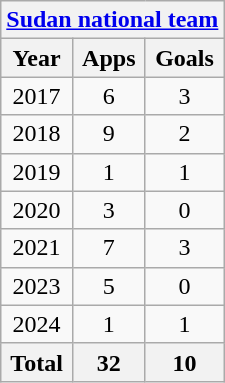<table class="wikitable" style="text-align:center">
<tr>
<th colspan=3><a href='#'>Sudan national team</a></th>
</tr>
<tr>
<th>Year</th>
<th>Apps</th>
<th>Goals</th>
</tr>
<tr>
<td>2017</td>
<td>6</td>
<td>3</td>
</tr>
<tr>
<td>2018</td>
<td>9</td>
<td>2</td>
</tr>
<tr>
<td>2019</td>
<td>1</td>
<td>1</td>
</tr>
<tr>
<td>2020</td>
<td>3</td>
<td>0</td>
</tr>
<tr>
<td>2021</td>
<td>7</td>
<td>3</td>
</tr>
<tr>
<td>2023</td>
<td>5</td>
<td>0</td>
</tr>
<tr>
<td>2024</td>
<td>1</td>
<td>1</td>
</tr>
<tr>
<th>Total</th>
<th>32</th>
<th>10</th>
</tr>
</table>
